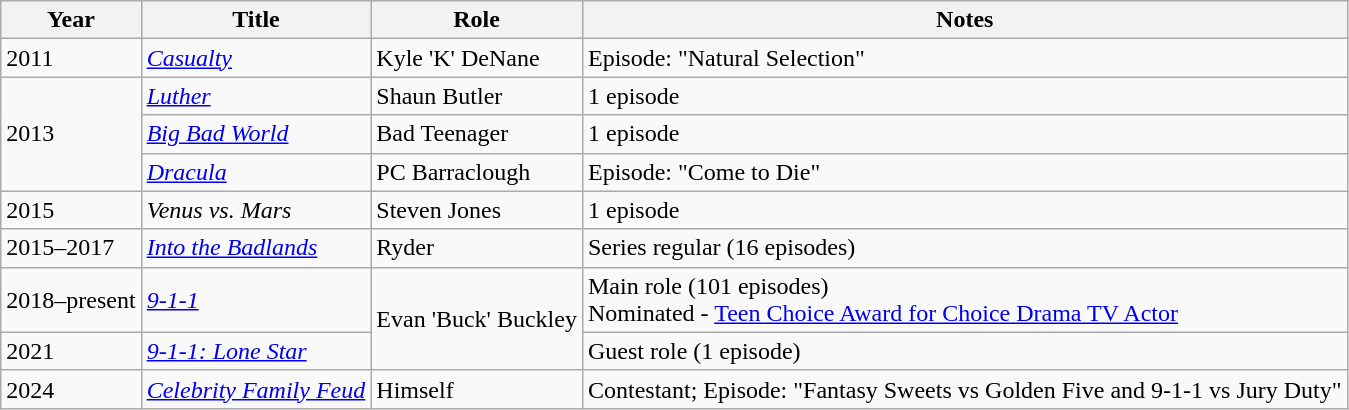<table class="wikitable sortable">
<tr>
<th>Year</th>
<th>Title</th>
<th>Role</th>
<th class="unsortable">Notes</th>
</tr>
<tr>
<td>2011</td>
<td><em><a href='#'>Casualty</a></em></td>
<td>Kyle 'K' DeNane</td>
<td>Episode: "Natural Selection"</td>
</tr>
<tr>
<td rowspan="3">2013</td>
<td><em><a href='#'>Luther</a></em></td>
<td>Shaun Butler</td>
<td>1 episode</td>
</tr>
<tr>
<td><em><a href='#'>Big Bad World</a></em></td>
<td>Bad Teenager</td>
<td>1 episode</td>
</tr>
<tr>
<td><em><a href='#'>Dracula</a></em></td>
<td>PC Barraclough</td>
<td>Episode: "Come to Die"</td>
</tr>
<tr>
<td>2015</td>
<td><em>Venus vs. Mars</em></td>
<td>Steven Jones</td>
<td>1 episode</td>
</tr>
<tr>
<td>2015–2017</td>
<td><em><a href='#'>Into the Badlands</a></em></td>
<td>Ryder</td>
<td>Series regular (16 episodes)</td>
</tr>
<tr>
<td>2018–present</td>
<td><em><a href='#'>9-1-1</a></em></td>
<td rowspan="2">Evan 'Buck' Buckley</td>
<td>Main role (101 episodes)<br>Nominated - <a href='#'>Teen Choice Award for Choice Drama TV Actor</a></td>
</tr>
<tr>
<td>2021</td>
<td><em><a href='#'>9-1-1: Lone Star</a></em></td>
<td>Guest role (1 episode)</td>
</tr>
<tr>
<td>2024</td>
<td><em><a href='#'>Celebrity Family Feud</a></em></td>
<td>Himself</td>
<td>Contestant; Episode: "Fantasy Sweets vs Golden Five and 9-1-1 vs Jury Duty"</td>
</tr>
</table>
